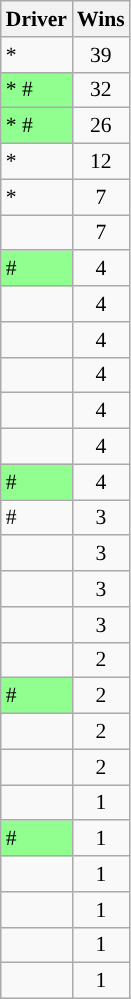<table class="wikitable sortable" style="margin-top:0; text-align:center; font-size:90%;">
<tr>
<th>Driver</th>
<th valign="bottom">Wins</th>
</tr>
<tr>
<td style="text-align:left;"> *</td>
<td>39</td>
</tr>
<tr>
<td style="text-align:left; background:#90ff90;"> * #</td>
<td>32</td>
</tr>
<tr>
<td style="text-align:left; background:#90ff90;"> * #</td>
<td>26</td>
</tr>
<tr>
<td style="text-align:left;"> *</td>
<td>12</td>
</tr>
<tr>
<td style="text-align:left;"> *</td>
<td>7</td>
</tr>
<tr>
<td style="text-align:left;"></td>
<td>7</td>
</tr>
<tr>
<td style="text-align:left; background:#90ff90;"> #</td>
<td>4</td>
</tr>
<tr>
<td style="text-align:left;"></td>
<td>4</td>
</tr>
<tr>
<td style="text-align:left;"></td>
<td>4</td>
</tr>
<tr>
<td style="text-align:left;"></td>
<td>4</td>
</tr>
<tr>
<td style="text-align:left;"></td>
<td>4</td>
</tr>
<tr>
<td style="text-align:left;"></td>
<td>4</td>
</tr>
<tr>
<td style="text-align:left; background:#90ff90;"> #</td>
<td>4</td>
</tr>
<tr>
<td style="text-align:left;"> #</td>
<td>3</td>
</tr>
<tr>
<td style="text-align:left;"></td>
<td>3</td>
</tr>
<tr>
<td style="text-align:left;"></td>
<td>3</td>
</tr>
<tr>
<td style="text-align:left;"></td>
<td>3</td>
</tr>
<tr>
<td style="text-align:left;"></td>
<td>2</td>
</tr>
<tr>
<td style="text-align:left; background:#90ff90;"> #</td>
<td>2</td>
</tr>
<tr>
<td style="text-align:left;"></td>
<td>2</td>
</tr>
<tr>
<td style="text-align:left;"></td>
<td>2</td>
</tr>
<tr>
<td style="text-align:left;"></td>
<td>1</td>
</tr>
<tr>
<td style="text-align:left; background:#90ff90;"> #</td>
<td>1</td>
</tr>
<tr>
<td style="text-align:left;"></td>
<td>1</td>
</tr>
<tr>
<td style="text-align:left;"></td>
<td>1</td>
</tr>
<tr>
<td style="text-align:left;"></td>
<td>1</td>
</tr>
<tr>
<td style="text-align:left;"></td>
<td>1</td>
</tr>
</table>
